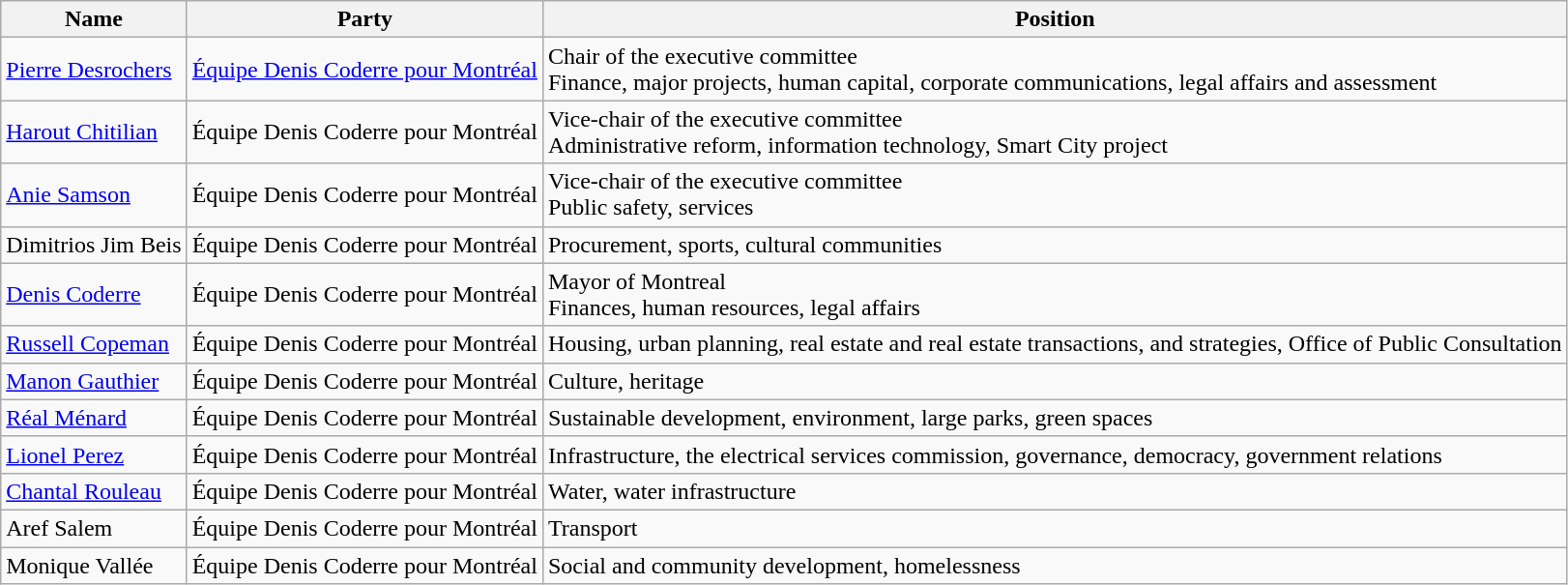<table class="wikitable">
<tr>
<th>Name</th>
<th>Party</th>
<th>Position</th>
</tr>
<tr>
<td><a href='#'>Pierre Desrochers</a></td>
<td><a href='#'>Équipe Denis Coderre pour Montréal</a></td>
<td>Chair of the executive committee<br>Finance, major projects, human capital, corporate communications, legal affairs and assessment</td>
</tr>
<tr>
<td><a href='#'>Harout Chitilian</a></td>
<td>Équipe Denis Coderre pour Montréal</td>
<td>Vice-chair of the executive committee<br>Administrative reform, information technology, Smart City project</td>
</tr>
<tr>
<td><a href='#'>Anie Samson</a></td>
<td>Équipe Denis Coderre pour Montréal</td>
<td>Vice-chair of the executive committee<br>Public safety, services</td>
</tr>
<tr>
<td>Dimitrios Jim Beis</td>
<td>Équipe Denis Coderre pour Montréal</td>
<td>Procurement, sports, cultural communities</td>
</tr>
<tr>
<td><a href='#'>Denis Coderre</a></td>
<td>Équipe Denis Coderre pour Montréal</td>
<td>Mayor of Montreal<br>Finances, human resources, legal affairs</td>
</tr>
<tr>
<td><a href='#'>Russell Copeman</a></td>
<td>Équipe Denis Coderre pour Montréal</td>
<td>Housing, urban planning, real estate and real estate transactions, and strategies, Office of Public Consultation</td>
</tr>
<tr>
<td><a href='#'>Manon Gauthier</a></td>
<td>Équipe Denis Coderre pour Montréal</td>
<td>Culture, heritage</td>
</tr>
<tr>
<td><a href='#'>Réal Ménard</a></td>
<td>Équipe Denis Coderre pour Montréal</td>
<td>Sustainable development, environment, large parks, green spaces</td>
</tr>
<tr>
<td><a href='#'>Lionel Perez</a></td>
<td>Équipe Denis Coderre pour Montréal</td>
<td>Infrastructure, the electrical services commission, governance, democracy, government relations</td>
</tr>
<tr>
<td><a href='#'>Chantal Rouleau</a></td>
<td>Équipe Denis Coderre pour Montréal</td>
<td>Water, water infrastructure</td>
</tr>
<tr>
<td>Aref Salem</td>
<td>Équipe Denis Coderre pour Montréal</td>
<td>Transport</td>
</tr>
<tr>
<td>Monique Vallée</td>
<td>Équipe Denis Coderre pour Montréal</td>
<td>Social and community development, homelessness</td>
</tr>
</table>
